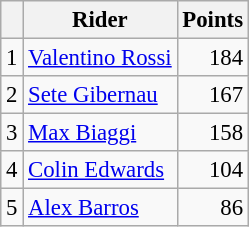<table class="wikitable" style="font-size: 95%;">
<tr>
<th></th>
<th>Rider</th>
<th>Points</th>
</tr>
<tr>
<td align=center>1</td>
<td> <a href='#'>Valentino Rossi</a></td>
<td align=right>184</td>
</tr>
<tr>
<td align=center>2</td>
<td> <a href='#'>Sete Gibernau</a></td>
<td align=right>167</td>
</tr>
<tr>
<td align=center>3</td>
<td> <a href='#'>Max Biaggi</a></td>
<td align=right>158</td>
</tr>
<tr>
<td align=center>4</td>
<td> <a href='#'>Colin Edwards</a></td>
<td align=right>104</td>
</tr>
<tr>
<td align=center>5</td>
<td> <a href='#'>Alex Barros</a></td>
<td align=right>86</td>
</tr>
</table>
